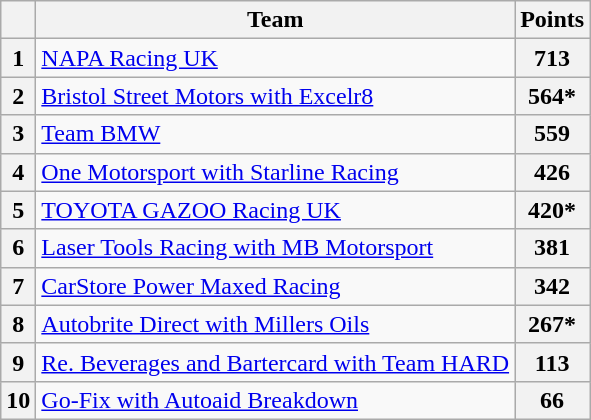<table class="wikitable">
<tr>
<th></th>
<th>Team</th>
<th>Points</th>
</tr>
<tr>
<th>1</th>
<td><a href='#'>NAPA Racing UK</a></td>
<th>713</th>
</tr>
<tr>
<th>2</th>
<td><a href='#'>Bristol Street Motors with Excelr8</a></td>
<th>564*</th>
</tr>
<tr>
<th>3</th>
<td><a href='#'>Team BMW</a></td>
<th>559</th>
</tr>
<tr>
<th>4</th>
<td><a href='#'>One Motorsport with Starline Racing</a></td>
<th>426</th>
</tr>
<tr>
<th>5</th>
<td><a href='#'>TOYOTA GAZOO Racing UK</a></td>
<th>420*</th>
</tr>
<tr>
<th>6</th>
<td><a href='#'>Laser Tools Racing with MB Motorsport</a></td>
<th>381</th>
</tr>
<tr>
<th>7</th>
<td><a href='#'>CarStore Power Maxed Racing</a></td>
<th>342</th>
</tr>
<tr>
<th>8</th>
<td><a href='#'>Autobrite Direct with Millers Oils</a></td>
<th>267*</th>
</tr>
<tr>
<th>9</th>
<td><a href='#'>Re. Beverages and Bartercard with Team HARD</a></td>
<th>113</th>
</tr>
<tr>
<th>10</th>
<td><a href='#'>Go-Fix with Autoaid Breakdown</a></td>
<th>66</th>
</tr>
</table>
